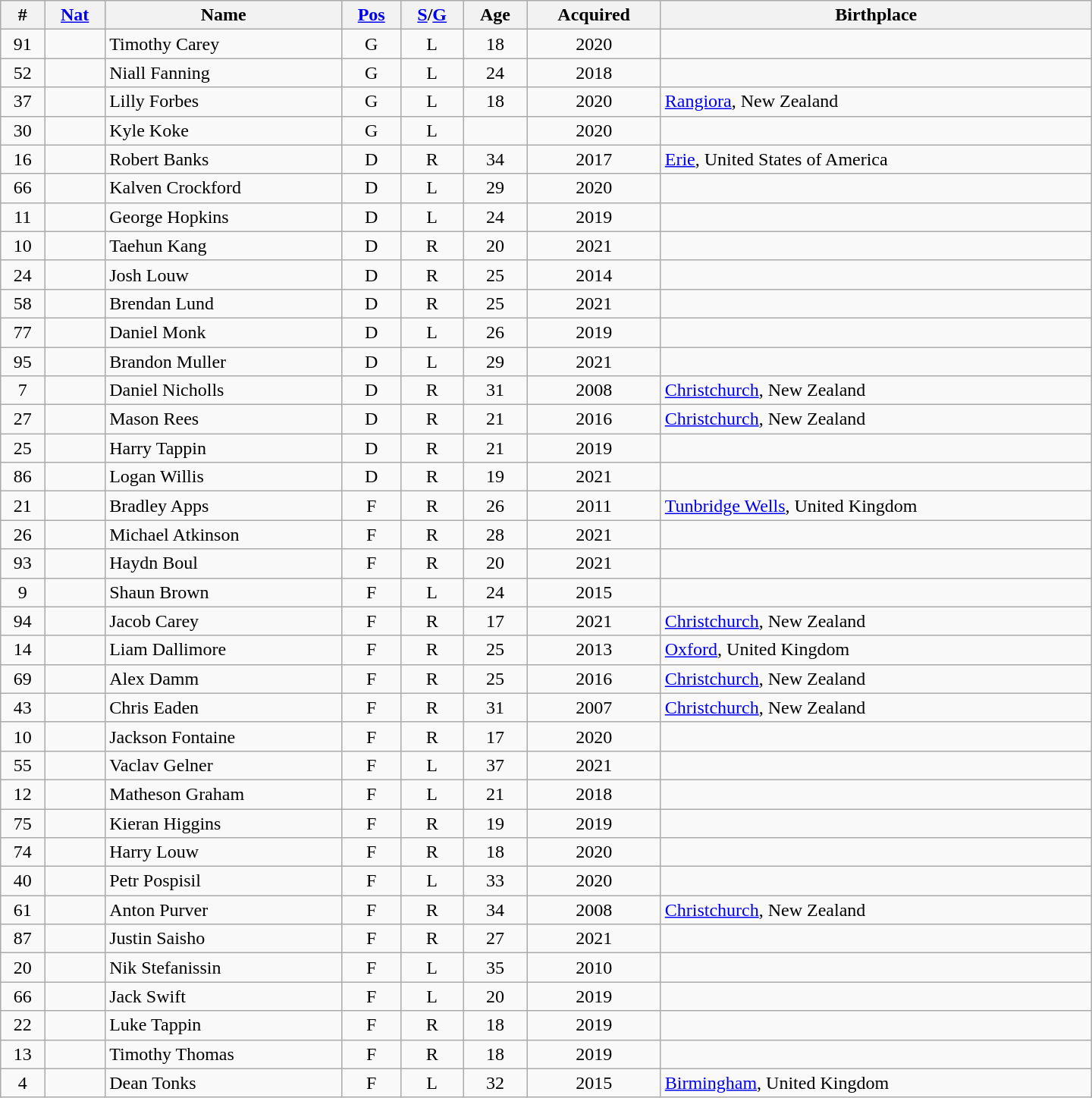<table class="wikitable sortable" style="width:60em; text-align: center">
<tr>
<th>#</th>
<th><a href='#'>Nat</a></th>
<th>Name</th>
<th><a href='#'>Pos</a></th>
<th><a href='#'>S</a>/<a href='#'>G</a></th>
<th>Age</th>
<th>Acquired</th>
<th>Birthplace</th>
</tr>
<tr>
<td>91</td>
<td></td>
<td style="text-align:left;">Timothy Carey</td>
<td>G</td>
<td>L</td>
<td>18</td>
<td>2020</td>
<td></td>
</tr>
<tr>
<td>52</td>
<td></td>
<td style="text-align:left;">Niall Fanning</td>
<td>G</td>
<td>L</td>
<td>24</td>
<td>2018</td>
<td></td>
</tr>
<tr>
<td>37</td>
<td></td>
<td style="text-align:left;">Lilly Forbes</td>
<td>G</td>
<td>L</td>
<td>18</td>
<td>2020</td>
<td style="text-align:left;"><a href='#'>Rangiora</a>, New Zealand</td>
</tr>
<tr>
<td>30</td>
<td></td>
<td style="text-align:left;">Kyle Koke</td>
<td>G</td>
<td>L</td>
<td></td>
<td>2020</td>
<td></td>
</tr>
<tr>
<td>16</td>
<td></td>
<td style="text-align:left;">Robert Banks</td>
<td>D</td>
<td>R</td>
<td>34</td>
<td>2017</td>
<td style="text-align:left;"><a href='#'>Erie</a>, United States of America</td>
</tr>
<tr>
<td>66</td>
<td></td>
<td style="text-align:left;">Kalven Crockford</td>
<td>D</td>
<td>L</td>
<td>29</td>
<td>2020</td>
<td></td>
</tr>
<tr>
<td>11</td>
<td></td>
<td style="text-align:left;">George Hopkins</td>
<td>D</td>
<td>L</td>
<td>24</td>
<td>2019</td>
<td></td>
</tr>
<tr>
<td>10</td>
<td></td>
<td style="text-align:left;">Taehun Kang</td>
<td>D</td>
<td>R</td>
<td>20</td>
<td>2021</td>
<td></td>
</tr>
<tr>
<td>24</td>
<td></td>
<td style="text-align:left;">Josh Louw</td>
<td>D</td>
<td>R</td>
<td>25</td>
<td>2014</td>
<td></td>
</tr>
<tr>
<td>58</td>
<td></td>
<td style="text-align:left;">Brendan Lund</td>
<td>D</td>
<td>R</td>
<td>25</td>
<td>2021</td>
<td></td>
</tr>
<tr>
<td>77</td>
<td></td>
<td style="text-align:left;">Daniel Monk</td>
<td>D</td>
<td>L</td>
<td>26</td>
<td>2019</td>
<td></td>
</tr>
<tr>
<td>95</td>
<td></td>
<td style="text-align:left;">Brandon Muller</td>
<td>D</td>
<td>L</td>
<td>29</td>
<td>2021</td>
<td></td>
</tr>
<tr>
<td>7</td>
<td></td>
<td style="text-align:left;">Daniel Nicholls</td>
<td>D</td>
<td>R</td>
<td>31</td>
<td>2008</td>
<td style="text-align:left;"><a href='#'>Christchurch</a>, New Zealand</td>
</tr>
<tr>
<td>27</td>
<td></td>
<td style="text-align:left;">Mason Rees</td>
<td>D</td>
<td>R</td>
<td>21</td>
<td>2016</td>
<td style="text-align:left;"><a href='#'>Christchurch</a>, New Zealand</td>
</tr>
<tr>
<td>25</td>
<td></td>
<td style="text-align:left;">Harry Tappin</td>
<td>D</td>
<td>R</td>
<td>21</td>
<td>2019</td>
<td></td>
</tr>
<tr>
<td>86</td>
<td></td>
<td style="text-align:left;">Logan Willis</td>
<td>D</td>
<td>R</td>
<td>19</td>
<td>2021</td>
<td></td>
</tr>
<tr>
<td>21</td>
<td></td>
<td style="text-align:left;">Bradley Apps</td>
<td>F</td>
<td>R</td>
<td>26</td>
<td>2011</td>
<td style="text-align:left;"><a href='#'>Tunbridge Wells</a>, United Kingdom</td>
</tr>
<tr>
<td>26</td>
<td></td>
<td style="text-align:left;">Michael Atkinson</td>
<td>F</td>
<td>R</td>
<td>28</td>
<td>2021</td>
<td></td>
</tr>
<tr>
<td>93</td>
<td></td>
<td style="text-align:left;">Haydn Boul</td>
<td>F</td>
<td>R</td>
<td>20</td>
<td>2021</td>
<td></td>
</tr>
<tr>
<td>9</td>
<td></td>
<td style="text-align:left;">Shaun Brown</td>
<td>F</td>
<td>L</td>
<td>24</td>
<td>2015</td>
<td></td>
</tr>
<tr>
<td>94</td>
<td></td>
<td style="text-align:left;">Jacob Carey</td>
<td>F</td>
<td>R</td>
<td>17</td>
<td>2021</td>
<td style="text-align:left;"><a href='#'>Christchurch</a>, New Zealand</td>
</tr>
<tr>
<td>14</td>
<td></td>
<td style="text-align:left;">Liam Dallimore</td>
<td>F</td>
<td>R</td>
<td>25</td>
<td>2013</td>
<td style="text-align:left;"><a href='#'>Oxford</a>, United Kingdom</td>
</tr>
<tr>
<td>69</td>
<td></td>
<td style="text-align:left;">Alex Damm</td>
<td>F</td>
<td>R</td>
<td>25</td>
<td>2016</td>
<td style="text-align:left;"><a href='#'>Christchurch</a>, New Zealand</td>
</tr>
<tr>
<td>43</td>
<td></td>
<td style="text-align:left;">Chris Eaden</td>
<td>F</td>
<td>R</td>
<td>31</td>
<td>2007</td>
<td style="text-align:left;"><a href='#'>Christchurch</a>, New Zealand</td>
</tr>
<tr>
<td>10</td>
<td></td>
<td style="text-align:left;">Jackson Fontaine</td>
<td>F</td>
<td>R</td>
<td>17</td>
<td>2020</td>
<td></td>
</tr>
<tr>
<td>55</td>
<td></td>
<td style="text-align:left;">Vaclav Gelner</td>
<td>F</td>
<td>L</td>
<td>37</td>
<td>2021</td>
<td></td>
</tr>
<tr>
<td>12</td>
<td></td>
<td style="text-align:left;">Matheson Graham</td>
<td>F</td>
<td>L</td>
<td>21</td>
<td>2018</td>
<td></td>
</tr>
<tr>
<td>75</td>
<td></td>
<td style="text-align:left;">Kieran Higgins</td>
<td>F</td>
<td>R</td>
<td>19</td>
<td>2019</td>
<td></td>
</tr>
<tr>
<td>74</td>
<td></td>
<td style="text-align:left;">Harry Louw</td>
<td>F</td>
<td>R</td>
<td>18</td>
<td>2020</td>
<td></td>
</tr>
<tr>
<td>40</td>
<td></td>
<td style="text-align:left;">Petr Pospisil</td>
<td>F</td>
<td>L</td>
<td>33</td>
<td>2020</td>
<td></td>
</tr>
<tr>
<td>61</td>
<td></td>
<td style="text-align:left;">Anton Purver</td>
<td>F</td>
<td>R</td>
<td>34</td>
<td>2008</td>
<td style="text-align:left;"><a href='#'>Christchurch</a>, New Zealand</td>
</tr>
<tr>
<td>87</td>
<td></td>
<td style="text-align:left;">Justin Saisho</td>
<td>F</td>
<td>R</td>
<td>27</td>
<td>2021</td>
<td></td>
</tr>
<tr>
<td>20</td>
<td></td>
<td style="text-align:left;">Nik Stefanissin</td>
<td>F</td>
<td>L</td>
<td>35</td>
<td>2010</td>
<td></td>
</tr>
<tr>
<td>66</td>
<td></td>
<td style="text-align:left;">Jack Swift</td>
<td>F</td>
<td>L</td>
<td>20</td>
<td>2019</td>
<td></td>
</tr>
<tr>
<td>22</td>
<td></td>
<td style="text-align:left;">Luke Tappin</td>
<td>F</td>
<td>R</td>
<td>18</td>
<td>2019</td>
<td></td>
</tr>
<tr>
<td>13</td>
<td></td>
<td style="text-align:left;">Timothy Thomas</td>
<td>F</td>
<td>R</td>
<td>18</td>
<td>2019</td>
<td></td>
</tr>
<tr>
<td>4</td>
<td></td>
<td style="text-align:left;">Dean Tonks</td>
<td>F</td>
<td>L</td>
<td>32</td>
<td>2015</td>
<td style="text-align:left;"><a href='#'>Birmingham</a>, United Kingdom</td>
</tr>
</table>
